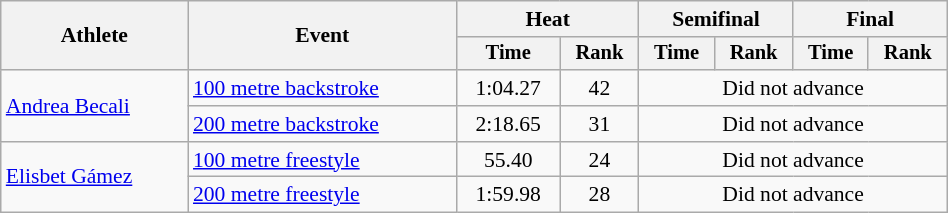<table class="wikitable" style="text-align:center; font-size:90%; width:50%;">
<tr>
<th rowspan="2">Athlete</th>
<th rowspan="2">Event</th>
<th colspan="2">Heat</th>
<th colspan="2">Semifinal</th>
<th colspan="2">Final</th>
</tr>
<tr style="font-size:95%">
<th>Time</th>
<th>Rank</th>
<th>Time</th>
<th>Rank</th>
<th>Time</th>
<th>Rank</th>
</tr>
<tr>
<td align=left rowspan=2><a href='#'>Andrea Becali</a></td>
<td align=left><a href='#'>100 metre backstroke</a></td>
<td>1:04.27</td>
<td>42</td>
<td colspan=4>Did not advance</td>
</tr>
<tr>
<td align=left><a href='#'>200 metre backstroke</a></td>
<td>2:18.65</td>
<td>31</td>
<td colspan=4>Did not advance</td>
</tr>
<tr>
<td align=left rowspan=2><a href='#'>Elisbet Gámez</a></td>
<td align=left><a href='#'>100 metre freestyle</a></td>
<td>55.40</td>
<td>24</td>
<td colspan=4>Did not advance</td>
</tr>
<tr>
<td align=left><a href='#'>200 metre freestyle</a></td>
<td>1:59.98</td>
<td>28</td>
<td colspan=4>Did not advance</td>
</tr>
</table>
